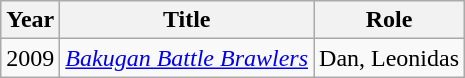<table class="wikitable sortable">
<tr>
<th>Year</th>
<th>Title</th>
<th>Role</th>
</tr>
<tr>
<td>2009</td>
<td><em><a href='#'>Bakugan Battle Brawlers</a></em></td>
<td>Dan, Leonidas</td>
</tr>
</table>
